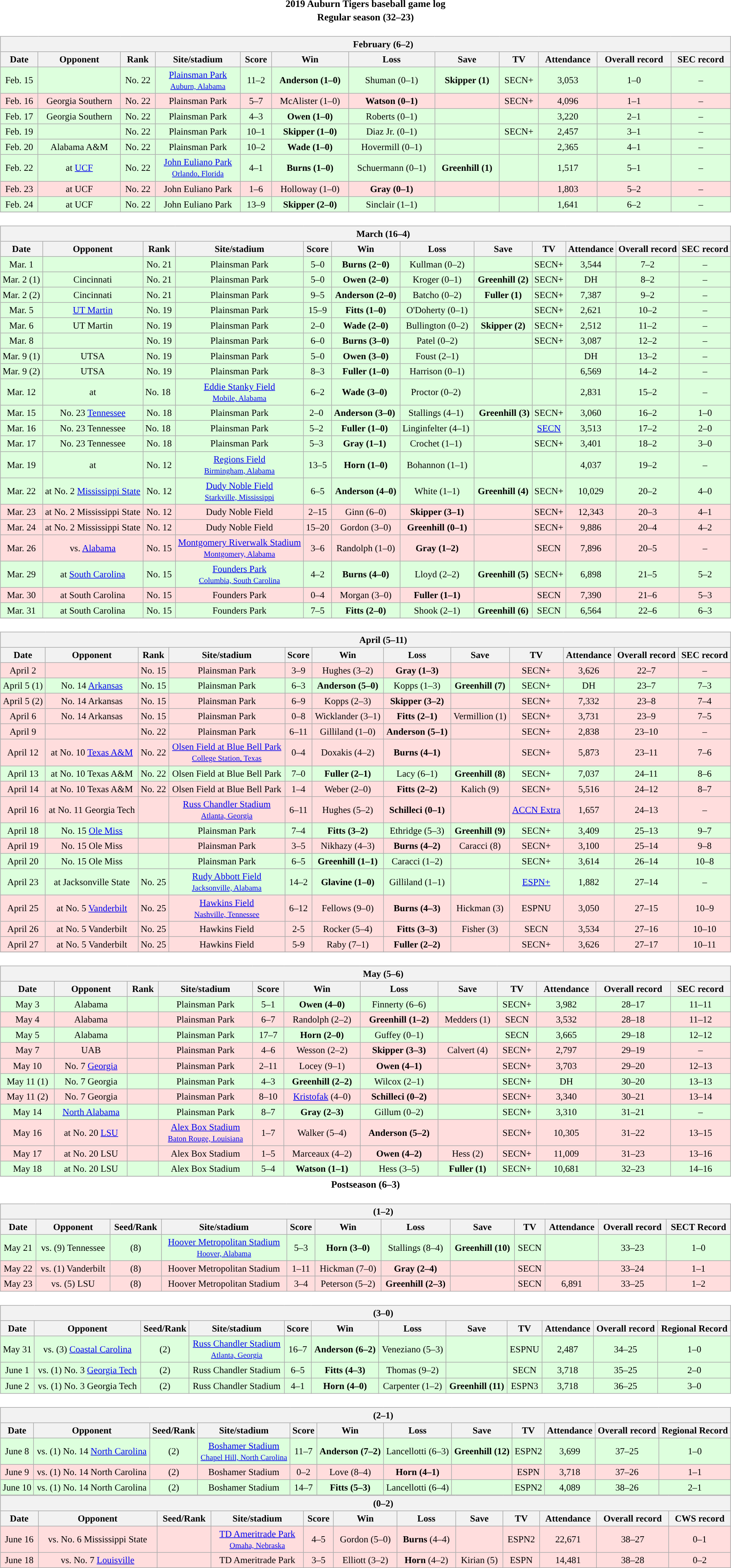<table class="toccolours" width=95% style="clear:both; margin:1.5em auto; text-align:center;">
<tr>
<th colspan=2>2019 Auburn Tigers baseball game log</th>
</tr>
<tr>
<th colspan=2>Regular season (32–23)</th>
</tr>
<tr valign="top">
<td><br><table class="wikitable collapsible" style="margin:auto; width:100%; text-align:center; font-size:95%">
<tr>
<th colspan=12 style="padding-left:4em;">February (6–2)</th>
</tr>
<tr>
<th>Date</th>
<th>Opponent</th>
<th>Rank</th>
<th>Site/stadium</th>
<th>Score</th>
<th>Win</th>
<th>Loss</th>
<th>Save</th>
<th>TV</th>
<th>Attendance</th>
<th>Overall record</th>
<th>SEC record</th>
</tr>
<tr align="center" bgcolor="#ddffdd">
<td>Feb. 15</td>
<td></td>
<td>No. 22</td>
<td><a href='#'>Plainsman Park</a><br><small><a href='#'>Auburn, Alabama</a></small></td>
<td>11–2</td>
<td><strong>Anderson (1–0)</strong></td>
<td>Shuman (0–1)</td>
<td><strong>Skipper (1)</strong></td>
<td>SECN+</td>
<td>3,053</td>
<td>1–0</td>
<td>–</td>
</tr>
<tr align="center" bgcolor="#ffdddd">
<td>Feb. 16</td>
<td>Georgia Southern</td>
<td>No. 22</td>
<td>Plainsman Park</td>
<td>5–7</td>
<td>McAlister (1–0)</td>
<td><strong>Watson (0–1)</strong></td>
<td></td>
<td>SECN+</td>
<td>4,096</td>
<td>1–1</td>
<td>–</td>
</tr>
<tr align="center" bgcolor="#ddffdd">
<td>Feb. 17</td>
<td>Georgia Southern</td>
<td>No. 22</td>
<td>Plainsman Park</td>
<td>4–3</td>
<td><strong>Owen (1–0)</strong></td>
<td>Roberts (0–1)</td>
<td></td>
<td></td>
<td>3,220</td>
<td>2–1</td>
<td>–</td>
</tr>
<tr align="center" bgcolor="#ddffdd">
<td>Feb. 19</td>
<td></td>
<td>No. 22</td>
<td>Plainsman Park</td>
<td>10–1</td>
<td><strong>Skipper (1–0)</strong></td>
<td>Diaz Jr. (0–1)</td>
<td></td>
<td>SECN+</td>
<td>2,457</td>
<td>3–1</td>
<td>–</td>
</tr>
<tr align="center" bgcolor="#ddffdd">
<td>Feb. 20</td>
<td>Alabama A&M</td>
<td>No. 22</td>
<td>Plainsman Park</td>
<td>10–2</td>
<td><strong>Wade (1–0)</strong></td>
<td>Hovermill (0–1)</td>
<td></td>
<td></td>
<td>2,365</td>
<td>4–1</td>
<td>–</td>
</tr>
<tr align="center" bgcolor="#ddffdd">
<td>Feb. 22</td>
<td>at <a href='#'>UCF</a></td>
<td>No. 22</td>
<td><a href='#'>John Euliano Park</a><br><small><a href='#'>Orlando, Florida</a></small></td>
<td>4–1</td>
<td><strong>Burns (1–0)</strong></td>
<td>Schuermann (0–1)</td>
<td><strong>Greenhill (1)</strong></td>
<td></td>
<td>1,517</td>
<td>5–1</td>
<td>–</td>
</tr>
<tr align="center" bgcolor="#ffdddd">
<td>Feb. 23</td>
<td>at UCF</td>
<td>No. 22</td>
<td>John Euliano Park</td>
<td>1–6</td>
<td>Holloway (1–0)</td>
<td><strong>Gray (0–1)</strong></td>
<td></td>
<td></td>
<td>1,803</td>
<td>5–2</td>
<td>–</td>
</tr>
<tr align="center" bgcolor="ddffdd">
<td>Feb. 24</td>
<td>at UCF</td>
<td>No. 22</td>
<td>John Euliano Park</td>
<td>13–9</td>
<td><strong>Skipper (2–0)</strong></td>
<td>Sinclair (1–1)</td>
<td></td>
<td></td>
<td>1,641</td>
<td>6–2</td>
<td>–</td>
</tr>
<tr align="center" bgcolor="white">
</tr>
</table>
</td>
</tr>
<tr>
<td><br><table class="wikitable collapsible " style="margin:auto; width:100%; text-align:center; font-size:95%">
<tr>
<th colspan=12 style="padding-left:4em;">March (16–4)</th>
</tr>
<tr>
<th>Date</th>
<th>Opponent</th>
<th>Rank</th>
<th>Site/stadium</th>
<th>Score</th>
<th>Win</th>
<th>Loss</th>
<th>Save</th>
<th>TV</th>
<th>Attendance</th>
<th>Overall record</th>
<th>SEC record</th>
</tr>
<tr align="center" bgcolor="#ddffdd">
<td>Mar. 1</td>
<td></td>
<td>No. 21</td>
<td>Plainsman Park</td>
<td>5–0</td>
<td><strong>Burns (2−0)</strong></td>
<td>Kullman (0–2)</td>
<td></td>
<td>SECN+</td>
<td>3,544</td>
<td>7–2</td>
<td>–</td>
</tr>
<tr align="center" bgcolor="#ddffdd">
<td>Mar. 2 (1)</td>
<td>Cincinnati</td>
<td>No. 21</td>
<td>Plainsman Park</td>
<td>5–0</td>
<td><strong>Owen (2–0)</strong></td>
<td>Kroger (0–1)</td>
<td><strong>Greenhill (2)</strong></td>
<td>SECN+</td>
<td>DH</td>
<td>8–2</td>
<td>–</td>
</tr>
<tr align="center" bgcolor="#ddffdd">
<td>Mar. 2 (2)</td>
<td>Cincinnati</td>
<td>No. 21</td>
<td>Plainsman Park</td>
<td>9–5</td>
<td><strong>Anderson (2–0)</strong></td>
<td>Batcho (0–2)</td>
<td><strong>Fuller (1)</strong></td>
<td>SECN+</td>
<td>7,387</td>
<td>9–2</td>
<td>–</td>
</tr>
<tr align="center" bgcolor="#ddffdd">
<td>Mar. 5</td>
<td><a href='#'>UT Martin</a></td>
<td>No. 19</td>
<td>Plainsman Park</td>
<td>15–9</td>
<td><strong>Fitts (1–0)</strong></td>
<td>O'Doherty (0–1)</td>
<td></td>
<td>SECN+</td>
<td>2,621</td>
<td>10–2</td>
<td>–</td>
</tr>
<tr align="center" bgcolor="#ddffdd">
<td>Mar. 6</td>
<td>UT Martin</td>
<td>No. 19</td>
<td>Plainsman Park</td>
<td>2–0</td>
<td><strong>Wade (2–0)</strong></td>
<td>Bullington (0–2)</td>
<td><strong>Skipper (2)</strong></td>
<td>SECN+</td>
<td>2,512</td>
<td>11–2</td>
<td>–</td>
</tr>
<tr align="center" bgcolor="#ddffdd">
<td>Mar. 8</td>
<td></td>
<td>No. 19</td>
<td>Plainsman Park</td>
<td>6–0</td>
<td><strong>Burns (3–0)</strong></td>
<td>Patel (0–2)</td>
<td></td>
<td>SECN+</td>
<td>3,087</td>
<td>12–2</td>
<td>–</td>
</tr>
<tr align="center" bgcolor="#ddffdd">
<td>Mar. 9 (1)</td>
<td>UTSA</td>
<td>No. 19</td>
<td>Plainsman Park</td>
<td>5–0</td>
<td><strong>Owen (3–0)</strong></td>
<td>Foust (2–1)</td>
<td></td>
<td></td>
<td>DH</td>
<td>13–2</td>
<td>–</td>
</tr>
<tr align="center" bgcolor="#ddffdd">
<td>Mar. 9 (2)</td>
<td>UTSA</td>
<td>No. 19</td>
<td>Plainsman Park</td>
<td>8–3</td>
<td><strong>Fuller (1–0)</strong></td>
<td>Harrison (0–1)</td>
<td></td>
<td></td>
<td>6,569</td>
<td>14–2</td>
<td>–</td>
</tr>
<tr align="center" bgcolor="#ddffdd">
<td>Mar. 12</td>
<td>at </td>
<td>No. 18 </td>
<td><a href='#'>Eddie Stanky Field</a><br><small><a href='#'>Mobile, Alabama</a></small></td>
<td>6–2</td>
<td><strong>Wade (3–0)</strong> </td>
<td>Proctor (0–2) </td>
<td> </td>
<td> </td>
<td>2,831</td>
<td>15–2</td>
<td>–</td>
</tr>
<tr align="center" bgcolor="#ddffdd">
<td>Mar. 15</td>
<td>No. 23 <a href='#'>Tennessee</a></td>
<td>No. 18</td>
<td>Plainsman Park</td>
<td>2–0 </td>
<td><strong>Anderson (3–0)</strong> </td>
<td>Stallings (4–1) </td>
<td> <strong>Greenhill (3)</strong></td>
<td>SECN+</td>
<td>3,060</td>
<td>16–2</td>
<td>1–0</td>
</tr>
<tr align="center" bgcolor="#ddffdd">
<td>Mar. 16</td>
<td>No. 23 Tennessee</td>
<td>No. 18 </td>
<td>Plainsman Park</td>
<td>5–2 </td>
<td><strong>Fuller (1–0)</strong> </td>
<td>Linginfelter (4–1) </td>
<td> </td>
<td><a href='#'>SECN</a></td>
<td>3,513</td>
<td>17–2</td>
<td>2–0</td>
</tr>
<tr align="center" bgcolor="#ddffdd">
<td>Mar. 17</td>
<td>No. 23 Tennessee</td>
<td>No. 18</td>
<td>Plainsman Park</td>
<td>5–3 </td>
<td><strong>Gray (1–1)</strong> </td>
<td>Crochet (1–1) </td>
<td> </td>
<td>SECN+</td>
<td>3,401</td>
<td>18–2</td>
<td>3–0</td>
</tr>
<tr align="center" bgcolor="#ddffdd">
<td>Mar. 19</td>
<td>at </td>
<td>No. 12</td>
<td><a href='#'>Regions Field</a><br><small><a href='#'>Birmingham, Alabama</a></small></td>
<td>13–5</td>
<td><strong>Horn (1–0)</strong></td>
<td>Bohannon (1–1)</td>
<td></td>
<td></td>
<td>4,037</td>
<td>19–2</td>
<td>–</td>
</tr>
<tr align="center" bgcolor="#ddffdd">
<td>Mar. 22</td>
<td>at No. 2 <a href='#'>Mississippi State</a></td>
<td>No. 12</td>
<td><a href='#'>Dudy Noble Field</a><br><small><a href='#'>Starkville, Mississippi</a></small></td>
<td>6–5</td>
<td><strong>Anderson (4–0)</strong></td>
<td>White (1–1)</td>
<td><strong>Greenhill (4)</strong></td>
<td>SECN+</td>
<td>10,029</td>
<td>20–2</td>
<td>4–0</td>
</tr>
<tr align="center" bgcolor="#ffdddd">
<td>Mar. 23</td>
<td>at No. 2 Mississippi State</td>
<td>No. 12</td>
<td>Dudy Noble Field</td>
<td>2–15</td>
<td>Ginn (6–0)</td>
<td><strong>Skipper (3–1)</strong></td>
<td></td>
<td>SECN+</td>
<td>12,343</td>
<td>20–3</td>
<td>4–1</td>
</tr>
<tr align="center" bgcolor="#ffdddd">
<td>Mar. 24</td>
<td>at No. 2 Mississippi State</td>
<td>No. 12</td>
<td>Dudy Noble Field</td>
<td>15–20</td>
<td>Gordon (3–0)</td>
<td><strong>Greenhill (0–1)</strong></td>
<td></td>
<td>SECN+</td>
<td>9,886</td>
<td>20–4</td>
<td>4–2</td>
</tr>
<tr align="center" bgcolor="#ffdddd">
<td>Mar. 26</td>
<td>vs. <a href='#'>Alabama</a></td>
<td>No. 15</td>
<td><a href='#'>Montgomery Riverwalk Stadium</a><br><small><a href='#'>Montgomery, Alabama</a></small></td>
<td>3–6</td>
<td>Randolph (1–0)</td>
<td><strong>Gray (1–2)</strong></td>
<td></td>
<td>SECN</td>
<td>7,896</td>
<td>20–5</td>
<td>–</td>
</tr>
<tr align="center" bgcolor="#ddffdd">
<td>Mar. 29</td>
<td>at <a href='#'>South Carolina</a></td>
<td>No. 15</td>
<td><a href='#'>Founders Park</a><br><small><a href='#'>Columbia, South Carolina</a></small></td>
<td>4–2</td>
<td><strong>Burns (4–0)</strong></td>
<td>Lloyd (2–2)</td>
<td><strong>Greenhill (5)</strong></td>
<td>SECN+</td>
<td>6,898</td>
<td>21–5</td>
<td>5–2</td>
</tr>
<tr align="center" bgcolor="#ffdddd">
<td>Mar. 30</td>
<td>at South Carolina</td>
<td>No. 15</td>
<td>Founders Park</td>
<td>0–4</td>
<td>Morgan (3–0)</td>
<td><strong>Fuller (1–1)</strong></td>
<td></td>
<td>SECN</td>
<td>7,390</td>
<td>21–6</td>
<td>5–3</td>
</tr>
<tr align="center" bgcolor="#ddffdd">
<td>Mar. 31</td>
<td>at South Carolina</td>
<td>No. 15</td>
<td>Founders Park</td>
<td>7–5</td>
<td><strong>Fitts (2–0)</strong></td>
<td>Shook (2–1)</td>
<td><strong>Greenhill (6)</strong></td>
<td>SECN</td>
<td>6,564</td>
<td>22–6</td>
<td>6–3</td>
</tr>
<tr align="center" bgcolor="white">
</tr>
</table>
</td>
</tr>
<tr>
<td><br><table class="wikitable collapsible" style="margin:auto; width:100%; text-align:center; font-size:95%">
<tr>
<th colspan=12 style="padding-left:4em;">April (5–11)</th>
</tr>
<tr>
<th>Date</th>
<th>Opponent</th>
<th>Rank</th>
<th>Site/stadium</th>
<th>Score</th>
<th>Win</th>
<th>Loss</th>
<th>Save</th>
<th>TV</th>
<th>Attendance</th>
<th>Overall record</th>
<th>SEC record</th>
</tr>
<tr align="center" bgcolor="#ffdddd">
<td>April 2</td>
<td></td>
<td>No. 15</td>
<td>Plainsman Park</td>
<td>3–9</td>
<td>Hughes (3–2)</td>
<td><strong>Gray (1–3)</strong></td>
<td></td>
<td>SECN+</td>
<td>3,626</td>
<td>22–7</td>
<td>–</td>
</tr>
<tr align="center" bgcolor="#ddffdd">
<td>April 5 (1)</td>
<td>No. 14 <a href='#'>Arkansas</a></td>
<td>No. 15</td>
<td>Plainsman Park</td>
<td>6–3</td>
<td><strong>Anderson (5–0)</strong></td>
<td>Kopps (1–3)</td>
<td><strong>Greenhill (7)</strong></td>
<td>SECN+</td>
<td>DH</td>
<td>23–7</td>
<td>7–3</td>
</tr>
<tr align="center" bgcolor="#ffdddd">
<td>April 5 (2)</td>
<td>No. 14 Arkansas</td>
<td>No. 15</td>
<td>Plainsman Park</td>
<td>6–9</td>
<td>Kopps (2–3)</td>
<td><strong>Skipper (3–2)</strong></td>
<td></td>
<td>SECN+</td>
<td>7,332</td>
<td>23–8</td>
<td>7–4</td>
</tr>
<tr align="center" bgcolor="#ffdddd">
<td>April 6</td>
<td>No. 14 Arkansas</td>
<td>No. 15</td>
<td>Plainsman Park</td>
<td>0–8</td>
<td>Wicklander (3–1)</td>
<td><strong>Fitts (2–1)</strong></td>
<td>Vermillion (1)</td>
<td>SECN+</td>
<td>3,731</td>
<td>23–9</td>
<td>7–5</td>
</tr>
<tr align="center" bgcolor="#ffdddd">
<td>April 9</td>
<td></td>
<td>No. 22</td>
<td>Plainsman Park</td>
<td>6–11</td>
<td>Gilliland (1–0)</td>
<td><strong>Anderson (5–1)</strong></td>
<td></td>
<td>SECN+</td>
<td>2,838</td>
<td>23–10</td>
<td>–</td>
</tr>
<tr align="center" bgcolor="#ffdddd">
<td>April 12</td>
<td>at No. 10 <a href='#'>Texas A&M</a></td>
<td>No. 22</td>
<td><a href='#'>Olsen Field at Blue Bell Park</a><br><small><a href='#'>College Station, Texas</a></small></td>
<td>0–4</td>
<td>Doxakis (4–2)</td>
<td><strong>Burns (4–1)</strong></td>
<td></td>
<td>SECN+</td>
<td>5,873</td>
<td>23–11</td>
<td>7–6</td>
</tr>
<tr align="center" bgcolor="#ddffdd">
<td>April 13</td>
<td>at No. 10 Texas A&M</td>
<td>No. 22</td>
<td>Olsen Field at Blue Bell Park</td>
<td>7–0</td>
<td><strong>Fuller (2–1)</strong></td>
<td>Lacy (6–1)</td>
<td><strong>Greenhill (8)</strong></td>
<td>SECN+</td>
<td>7,037</td>
<td>24–11</td>
<td>8–6</td>
</tr>
<tr align="center" bgcolor="#ffdddd">
<td>April 14</td>
<td>at No. 10 Texas A&M</td>
<td>No. 22</td>
<td>Olsen Field at Blue Bell Park</td>
<td>1–4</td>
<td>Weber (2–0)</td>
<td><strong>Fitts (2–2)</strong></td>
<td>Kalich (9)</td>
<td>SECN+</td>
<td>5,516</td>
<td>24–12</td>
<td>8–7</td>
</tr>
<tr align="center" bgcolor="#ffdddd">
<td>April 16</td>
<td>at No. 11 Georgia Tech</td>
<td></td>
<td><a href='#'>Russ Chandler Stadium</a><br><small><a href='#'>Atlanta, Georgia</a></small></td>
<td>6–11</td>
<td>Hughes (5–2)</td>
<td><strong>Schilleci (0–1)</strong></td>
<td></td>
<td><a href='#'>ACCN Extra</a></td>
<td>1,657</td>
<td>24–13</td>
<td>–</td>
</tr>
<tr align="center" bgcolor="#ddffdd">
<td>April 18</td>
<td>No. 15 <a href='#'>Ole Miss</a></td>
<td></td>
<td>Plainsman Park</td>
<td>7–4</td>
<td><strong>Fitts (3–2)</strong></td>
<td>Ethridge (5–3)</td>
<td><strong>Greenhill (9)</strong></td>
<td>SECN+</td>
<td>3,409</td>
<td>25–13</td>
<td>9–7</td>
</tr>
<tr align="center" bgcolor="#ffdddd">
<td>April 19</td>
<td>No. 15 Ole Miss</td>
<td></td>
<td>Plainsman Park</td>
<td>3–5</td>
<td>Nikhazy (4–3)</td>
<td><strong>Burns (4–2)</strong></td>
<td>Caracci (8)</td>
<td>SECN+</td>
<td>3,100</td>
<td>25–14</td>
<td>9–8</td>
</tr>
<tr align="center" bgcolor="#ddffdd">
<td>April 20</td>
<td>No. 15 Ole Miss</td>
<td></td>
<td>Plainsman Park</td>
<td>6–5</td>
<td><strong>Greenhill (1–1)</strong></td>
<td>Caracci (1–2)</td>
<td></td>
<td>SECN+</td>
<td>3,614</td>
<td>26–14</td>
<td>10–8</td>
</tr>
<tr align="center" bgcolor="#ddffdd">
<td>April 23</td>
<td>at Jacksonville State</td>
<td>No. 25</td>
<td><a href='#'>Rudy Abbott Field</a><br><small><a href='#'>Jacksonville, Alabama</a></small></td>
<td>14–2</td>
<td><strong>Glavine (1–0)</strong></td>
<td>Gilliland (1–1)</td>
<td></td>
<td><a href='#'>ESPN+</a></td>
<td>1,882</td>
<td>27–14</td>
<td>–</td>
</tr>
<tr align="center" bgcolor="#ffdddd">
<td>April 25</td>
<td>at No. 5 <a href='#'>Vanderbilt</a></td>
<td>No. 25</td>
<td><a href='#'>Hawkins Field</a><br><small><a href='#'>Nashville, Tennessee</a></small></td>
<td>6–12</td>
<td>Fellows (9–0)</td>
<td><strong>Burns (4–3)</strong></td>
<td>Hickman (3)</td>
<td>ESPNU</td>
<td>3,050</td>
<td>27–15</td>
<td>10–9</td>
</tr>
<tr align="center" bgcolor="#ffdddd">
<td>April 26</td>
<td>at No. 5 Vanderbilt</td>
<td>No. 25</td>
<td>Hawkins Field</td>
<td>2-5</td>
<td>Rocker (5–4)</td>
<td><strong>Fitts (3–3)</strong></td>
<td>Fisher (3)</td>
<td>SECN</td>
<td>3,534</td>
<td>27–16</td>
<td>10–10</td>
</tr>
<tr align="center" bgcolor="#ffdddd">
<td>April 27</td>
<td>at No. 5 Vanderbilt</td>
<td>No. 25</td>
<td>Hawkins Field</td>
<td>5-9</td>
<td>Raby (7–1)</td>
<td><strong>Fuller (2–2)</strong></td>
<td></td>
<td>SECN+</td>
<td>3,626</td>
<td>27–17</td>
<td>10–11</td>
</tr>
<tr align="center" bgcolor="white">
</tr>
</table>
</td>
</tr>
<tr>
<td><br><table class="wikitable collapsible" style="margin:auto; width:100%; text-align:center; font-size:95%">
<tr>
<th colspan=13 style="padding-left:4em;">May (5–6)</th>
</tr>
<tr>
<th>Date</th>
<th>Opponent</th>
<th>Rank</th>
<th>Site/stadium</th>
<th>Score</th>
<th>Win</th>
<th>Loss</th>
<th>Save</th>
<th>TV</th>
<th>Attendance</th>
<th>Overall record</th>
<th>SEC record</th>
</tr>
<tr align="center" bgcolor="#ddffdd">
<td>May 3</td>
<td>Alabama</td>
<td></td>
<td>Plainsman Park</td>
<td>5–1</td>
<td><strong>Owen (4–0)</strong></td>
<td>Finnerty (6–6)</td>
<td></td>
<td>SECN+</td>
<td>3,982</td>
<td>28–17</td>
<td>11–11</td>
</tr>
<tr align="center" bgcolor="#ffdddd">
<td>May 4</td>
<td>Alabama</td>
<td></td>
<td>Plainsman Park</td>
<td>6–7</td>
<td>Randolph (2–2)</td>
<td><strong>Greenhill (1–2)</strong></td>
<td>Medders (1)</td>
<td>SECN</td>
<td>3,532</td>
<td>28–18</td>
<td>11–12</td>
</tr>
<tr align="center" bgcolor="#ddffdd">
<td>May 5</td>
<td>Alabama</td>
<td></td>
<td>Plainsman Park</td>
<td>17–7</td>
<td><strong>Horn (2–0)</strong></td>
<td>Guffey (0–1)</td>
<td></td>
<td>SECN</td>
<td>3,665</td>
<td>29–18</td>
<td>12–12</td>
</tr>
<tr align="center" bgcolor="#ffdddd">
<td>May 7</td>
<td>UAB</td>
<td></td>
<td>Plainsman Park</td>
<td>4–6</td>
<td>Wesson (2–2)</td>
<td><strong>Skipper (3–3)</strong></td>
<td>Calvert (4)</td>
<td>SECN+</td>
<td>2,797</td>
<td>29–19</td>
<td>–</td>
</tr>
<tr align="center" bgcolor="#ffdddd">
<td>May 10</td>
<td>No. 7 <a href='#'>Georgia</a></td>
<td></td>
<td>Plainsman Park</td>
<td>2–11</td>
<td>Locey (9–1)</td>
<td><strong>Owen (4–1)</strong></td>
<td></td>
<td>SECN+</td>
<td>3,703</td>
<td>29–20</td>
<td>12–13</td>
</tr>
<tr align="center" bgcolor="#ddffdd">
<td>May 11 (1)</td>
<td>No. 7 Georgia</td>
<td></td>
<td>Plainsman Park</td>
<td>4–3</td>
<td><strong>Greenhill (2–2)</strong></td>
<td>Wilcox (2–1)</td>
<td></td>
<td>SECN+</td>
<td>DH</td>
<td>30–20</td>
<td>13–13</td>
</tr>
<tr align="center" bgcolor="#ffdddd">
<td>May 11 (2)</td>
<td>No. 7 Georgia</td>
<td></td>
<td>Plainsman Park</td>
<td>8–10</td>
<td><a href='#'>Kristofak</a> (4–0)</td>
<td><strong>Schilleci (0–2)</strong></td>
<td></td>
<td>SECN+</td>
<td>3,340</td>
<td>30–21</td>
<td>13–14</td>
</tr>
<tr align="center" bgcolor="#ddffdd">
<td>May 14</td>
<td><a href='#'>North Alabama</a></td>
<td></td>
<td>Plainsman Park</td>
<td>8–7</td>
<td><strong>Gray (2–3)</strong></td>
<td>Gillum (0–2)</td>
<td></td>
<td>SECN+</td>
<td>3,310</td>
<td>31–21</td>
<td>–</td>
</tr>
<tr align="center" bgcolor="#ffdddd">
<td>May 16</td>
<td>at No. 20 <a href='#'>LSU</a></td>
<td></td>
<td><a href='#'>Alex Box Stadium</a><br><small><a href='#'>Baton Rouge, Louisiana</a></small></td>
<td>1–7</td>
<td>Walker (5–4)</td>
<td><strong>Anderson (5–2)</strong></td>
<td></td>
<td>SECN+</td>
<td>10,305</td>
<td>31–22</td>
<td>13–15</td>
</tr>
<tr align="center" bgcolor="#ffdddd">
<td>May 17</td>
<td>at No. 20 LSU</td>
<td></td>
<td>Alex Box Stadium</td>
<td>1–5</td>
<td>Marceaux (4–2)</td>
<td><strong>Owen (4–2)</strong></td>
<td>Hess (2)</td>
<td>SECN+</td>
<td>11,009</td>
<td>31–23</td>
<td>13–16</td>
</tr>
<tr align="center" bgcolor="#ddffdd">
<td>May 18</td>
<td>at No. 20 LSU</td>
<td></td>
<td>Alex Box Stadium</td>
<td>5–4</td>
<td><strong>Watson (1–1)</strong></td>
<td>Hess (3–5)</td>
<td><strong>Fuller (1)</strong></td>
<td>SECN+</td>
<td>10,681</td>
<td>32–23</td>
<td>14–16</td>
</tr>
<tr align="center" bgcolor="white">
</tr>
</table>
</td>
</tr>
<tr>
<th colspan=2>Postseason (6–3)</th>
</tr>
<tr>
<td><br><table class="wikitable collapsible" style="margin:auto; width:100%; text-align:center; font-size:95%">
<tr>
<th colspan=12 style="padding-left:4em;"> (1–2)</th>
</tr>
<tr>
<th>Date</th>
<th>Opponent</th>
<th>Seed/Rank</th>
<th>Site/stadium</th>
<th>Score</th>
<th>Win</th>
<th>Loss</th>
<th>Save</th>
<th>TV</th>
<th>Attendance</th>
<th>Overall record</th>
<th>SECT Record</th>
</tr>
<tr align="center" bgcolor="#ddffdd">
<td>May 21</td>
<td>vs. (9) Tennessee</td>
<td>(8)</td>
<td><a href='#'>Hoover Metropolitan Stadium</a><br><small><a href='#'>Hoover, Alabama</a></small></td>
<td>5–3</td>
<td><strong>Horn (3–0)</strong></td>
<td>Stallings (8–4)</td>
<td><strong>Greenhill (10)</strong></td>
<td>SECN</td>
<td></td>
<td>33–23</td>
<td>1–0</td>
</tr>
<tr align="center" bgcolor="#ffdddd">
<td>May 22</td>
<td>vs. (1) Vanderbilt</td>
<td>(8)</td>
<td>Hoover Metropolitan Stadium</td>
<td>1–11</td>
<td>Hickman (7–0)</td>
<td><strong>Gray (2–4)</strong></td>
<td></td>
<td>SECN</td>
<td></td>
<td>33–24</td>
<td>1–1</td>
</tr>
<tr align="center" bgcolor="#ffdddd">
<td>May 23</td>
<td>vs. (5) LSU</td>
<td>(8)</td>
<td>Hoover Metropolitan Stadium</td>
<td>3–4</td>
<td>Peterson (5–2)</td>
<td><strong>Greenhill (2–3)</strong></td>
<td></td>
<td>SECN</td>
<td>6,891</td>
<td>33–25</td>
<td>1–2</td>
</tr>
</table>
</td>
</tr>
<tr>
<td><br><table class="wikitable collapsible" style="margin:auto; width:100%; text-align:center; font-size:95%">
<tr>
<th colspan=12 style="padding-left:4em;"> (3–0)</th>
</tr>
<tr>
<th>Date</th>
<th>Opponent</th>
<th>Seed/Rank</th>
<th>Site/stadium</th>
<th>Score</th>
<th>Win</th>
<th>Loss</th>
<th>Save</th>
<th>TV</th>
<th>Attendance</th>
<th>Overall record</th>
<th>Regional Record</th>
</tr>
<tr align="center" bgcolor="ddffdd">
<td>May 31</td>
<td>vs. (3) <a href='#'>Coastal Carolina</a></td>
<td>(2)</td>
<td><a href='#'>Russ Chandler Stadium</a><br><small><a href='#'>Atlanta, Georgia</a></small></td>
<td>16–7</td>
<td><strong>Anderson (6–2)</strong></td>
<td>Veneziano (5–3)</td>
<td></td>
<td>ESPNU</td>
<td>2,487</td>
<td>34–25</td>
<td>1–0</td>
</tr>
<tr align="center" bgcolor="ddffdd">
<td>June 1</td>
<td>vs. (1) No. 3 <a href='#'>Georgia Tech</a></td>
<td>(2)</td>
<td>Russ Chandler Stadium</td>
<td>6–5</td>
<td><strong>Fitts (4–3)</strong></td>
<td>Thomas (9–2)</td>
<td></td>
<td>SECN</td>
<td>3,718</td>
<td>35–25</td>
<td>2–0</td>
</tr>
<tr align="center" bgcolor="ddffdd">
<td>June 2</td>
<td>vs. (1) No. 3 Georgia Tech</td>
<td>(2)</td>
<td>Russ Chandler Stadium</td>
<td>4–1</td>
<td><strong>Horn (4–0)</strong></td>
<td>Carpenter (1–2)</td>
<td><strong>Greenhill (11)</strong></td>
<td>ESPN3</td>
<td>3,718</td>
<td>36–25</td>
<td>3–0</td>
</tr>
</table>
</td>
</tr>
<tr>
<td><br><table class="wikitable collapsible" style="margin:auto; width:100%; text-align:center; font-size:95%">
<tr>
<th colspan=12 style="padding-left:4em;"> (2–1)</th>
</tr>
<tr>
<th>Date</th>
<th>Opponent</th>
<th>Seed/Rank</th>
<th>Site/stadium</th>
<th>Score</th>
<th>Win</th>
<th>Loss</th>
<th>Save</th>
<th>TV</th>
<th>Attendance</th>
<th>Overall record</th>
<th>Regional Record</th>
</tr>
<tr align="center" bgcolor="ddffdd">
<td>June 8</td>
<td>vs. (1) No. 14 <a href='#'>North Carolina</a></td>
<td>(2)</td>
<td><a href='#'>Boshamer Stadium</a><br><small><a href='#'>Chapel Hill, North Carolina</a></small></td>
<td>11–7</td>
<td><strong>Anderson (7–2)</strong></td>
<td>Lancellotti (6–3)</td>
<td><strong>Greenhill (12)</strong></td>
<td>ESPN2</td>
<td>3,699</td>
<td>37–25</td>
<td>1–0</td>
</tr>
<tr align="center" bgcolor="ffdddd">
<td>June 9</td>
<td>vs. (1) No. 14 North Carolina</td>
<td>(2)</td>
<td>Boshamer Stadium</td>
<td>0–2</td>
<td>Love (8–4)</td>
<td><strong>Horn (4–1)</strong></td>
<td></td>
<td>ESPN</td>
<td>3,718</td>
<td>37–26</td>
<td>1–1</td>
</tr>
<tr align="center" bgcolor="ddffdd">
<td>June 10</td>
<td>vs. (1) No. 14 North Carolina</td>
<td>(2)</td>
<td>Boshamer Stadium</td>
<td>14–7</td>
<td><strong>Fitts (5–3)</strong></td>
<td>Lancellotti (6–4)</td>
<td></td>
<td>ESPN2</td>
<td>4,089</td>
<td>38–26</td>
<td>2–1</td>
</tr>
</table>
<table class="wikitable collapsible" style="margin:auto; width:100%; text-align:center; font-size:95%">
<tr>
<th colspan=12 style="padding-left:4em;"> (0–2)</th>
</tr>
<tr>
<th>Date</th>
<th>Opponent</th>
<th>Seed/Rank</th>
<th>Site/stadium</th>
<th>Score</th>
<th>Win</th>
<th>Loss</th>
<th>Save</th>
<th>TV</th>
<th>Attendance</th>
<th>Overall record</th>
<th>CWS record</th>
</tr>
<tr align="center" bgcolor="ffdddd">
<td>June 16</td>
<td>vs. No. 6 Mississippi State</td>
<td></td>
<td><a href='#'>TD Ameritrade Park</a><br><small><a href='#'>Omaha, Nebraska</a></small></td>
<td>4–5</td>
<td>Gordon (5–0)</td>
<td><strong>Burns</strong> (4–4)</td>
<td></td>
<td>ESPN2</td>
<td>22,671</td>
<td>38–27</td>
<td>0–1</td>
</tr>
<tr align="center" bgcolor="ffdddd">
<td>June 18</td>
<td>vs. No. 7 <a href='#'>Louisville</a></td>
<td></td>
<td>TD Ameritrade Park</td>
<td>3–5</td>
<td>Elliott (3–2)</td>
<td><strong>Horn</strong> (4–2)</td>
<td>Kirian (5)</td>
<td>ESPN</td>
<td>14,481</td>
<td>38–28</td>
<td>0–2</td>
</tr>
</table>
</td>
</tr>
</table>
